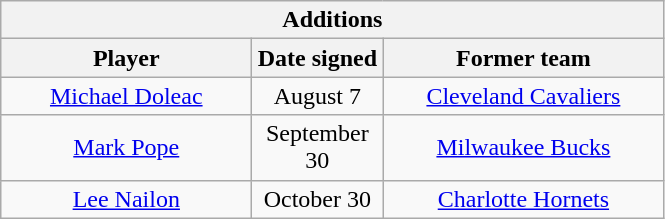<table class="wikitable" style="text-align:center">
<tr>
<th colspan=3>Additions</th>
</tr>
<tr>
<th style="width:160px">Player</th>
<th style="width:80px">Date signed</th>
<th style="width:180px">Former team</th>
</tr>
<tr>
<td><a href='#'>Michael Doleac</a></td>
<td>August 7</td>
<td><a href='#'>Cleveland Cavaliers</a></td>
</tr>
<tr>
<td><a href='#'>Mark Pope</a></td>
<td>September 30</td>
<td><a href='#'>Milwaukee Bucks</a></td>
</tr>
<tr>
<td><a href='#'>Lee Nailon</a></td>
<td>October 30</td>
<td><a href='#'>Charlotte Hornets</a></td>
</tr>
</table>
